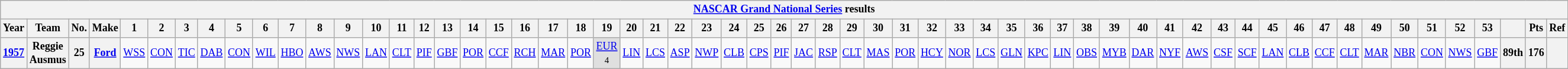<table class="wikitable" style="text-align:center; font-size:75%">
<tr>
<th colspan=69><a href='#'>NASCAR Grand National Series</a> results</th>
</tr>
<tr>
<th>Year</th>
<th>Team</th>
<th>No.</th>
<th>Make</th>
<th>1</th>
<th>2</th>
<th>3</th>
<th>4</th>
<th>5</th>
<th>6</th>
<th>7</th>
<th>8</th>
<th>9</th>
<th>10</th>
<th>11</th>
<th>12</th>
<th>13</th>
<th>14</th>
<th>15</th>
<th>16</th>
<th>17</th>
<th>18</th>
<th>19</th>
<th>20</th>
<th>21</th>
<th>22</th>
<th>23</th>
<th>24</th>
<th>25</th>
<th>26</th>
<th>27</th>
<th>28</th>
<th>29</th>
<th>30</th>
<th>31</th>
<th>32</th>
<th>33</th>
<th>34</th>
<th>35</th>
<th>36</th>
<th>37</th>
<th>38</th>
<th>39</th>
<th>40</th>
<th>41</th>
<th>42</th>
<th>43</th>
<th>44</th>
<th>45</th>
<th>46</th>
<th>47</th>
<th>48</th>
<th>49</th>
<th>50</th>
<th>51</th>
<th>52</th>
<th>53</th>
<th></th>
<th>Pts</th>
<th>Ref</th>
</tr>
<tr>
<th><a href='#'>1957</a></th>
<th>Reggie Ausmus</th>
<th>25</th>
<th><a href='#'>Ford</a></th>
<td><a href='#'>WSS</a></td>
<td><a href='#'>CON</a></td>
<td><a href='#'>TIC</a></td>
<td><a href='#'>DAB</a></td>
<td><a href='#'>CON</a></td>
<td><a href='#'>WIL</a></td>
<td><a href='#'>HBO</a></td>
<td><a href='#'>AWS</a></td>
<td><a href='#'>NWS</a></td>
<td><a href='#'>LAN</a></td>
<td><a href='#'>CLT</a></td>
<td><a href='#'>PIF</a></td>
<td><a href='#'>GBF</a></td>
<td><a href='#'>POR</a></td>
<td><a href='#'>CCF</a></td>
<td><a href='#'>RCH</a></td>
<td><a href='#'>MAR</a></td>
<td><a href='#'>POR</a></td>
<td style="background:#DFDFDF;"><a href='#'>EUR</a><br><small>4</small></td>
<td><a href='#'>LIN</a></td>
<td><a href='#'>LCS</a></td>
<td><a href='#'>ASP</a></td>
<td><a href='#'>NWP</a></td>
<td><a href='#'>CLB</a></td>
<td><a href='#'>CPS</a></td>
<td><a href='#'>PIF</a></td>
<td><a href='#'>JAC</a></td>
<td><a href='#'>RSP</a></td>
<td><a href='#'>CLT</a></td>
<td><a href='#'>MAS</a></td>
<td><a href='#'>POR</a></td>
<td><a href='#'>HCY</a></td>
<td><a href='#'>NOR</a></td>
<td><a href='#'>LCS</a></td>
<td><a href='#'>GLN</a></td>
<td><a href='#'>KPC</a></td>
<td><a href='#'>LIN</a></td>
<td><a href='#'>OBS</a></td>
<td><a href='#'>MYB</a></td>
<td><a href='#'>DAR</a></td>
<td><a href='#'>NYF</a></td>
<td><a href='#'>AWS</a></td>
<td><a href='#'>CSF</a></td>
<td><a href='#'>SCF</a></td>
<td><a href='#'>LAN</a></td>
<td><a href='#'>CLB</a></td>
<td><a href='#'>CCF</a></td>
<td><a href='#'>CLT</a></td>
<td><a href='#'>MAR</a></td>
<td><a href='#'>NBR</a></td>
<td><a href='#'>CON</a></td>
<td><a href='#'>NWS</a></td>
<td><a href='#'>GBF</a></td>
<th>89th</th>
<th>176</th>
<th></th>
</tr>
</table>
